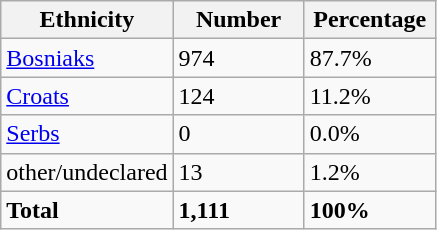<table class="wikitable">
<tr>
<th width="100px">Ethnicity</th>
<th width="80px">Number</th>
<th width="80px">Percentage</th>
</tr>
<tr>
<td><a href='#'>Bosniaks</a></td>
<td>974</td>
<td>87.7%</td>
</tr>
<tr>
<td><a href='#'>Croats</a></td>
<td>124</td>
<td>11.2%</td>
</tr>
<tr>
<td><a href='#'>Serbs</a></td>
<td>0</td>
<td>0.0%</td>
</tr>
<tr>
<td>other/undeclared</td>
<td>13</td>
<td>1.2%</td>
</tr>
<tr>
<td><strong>Total</strong></td>
<td><strong>1,111</strong></td>
<td><strong>100%</strong></td>
</tr>
</table>
